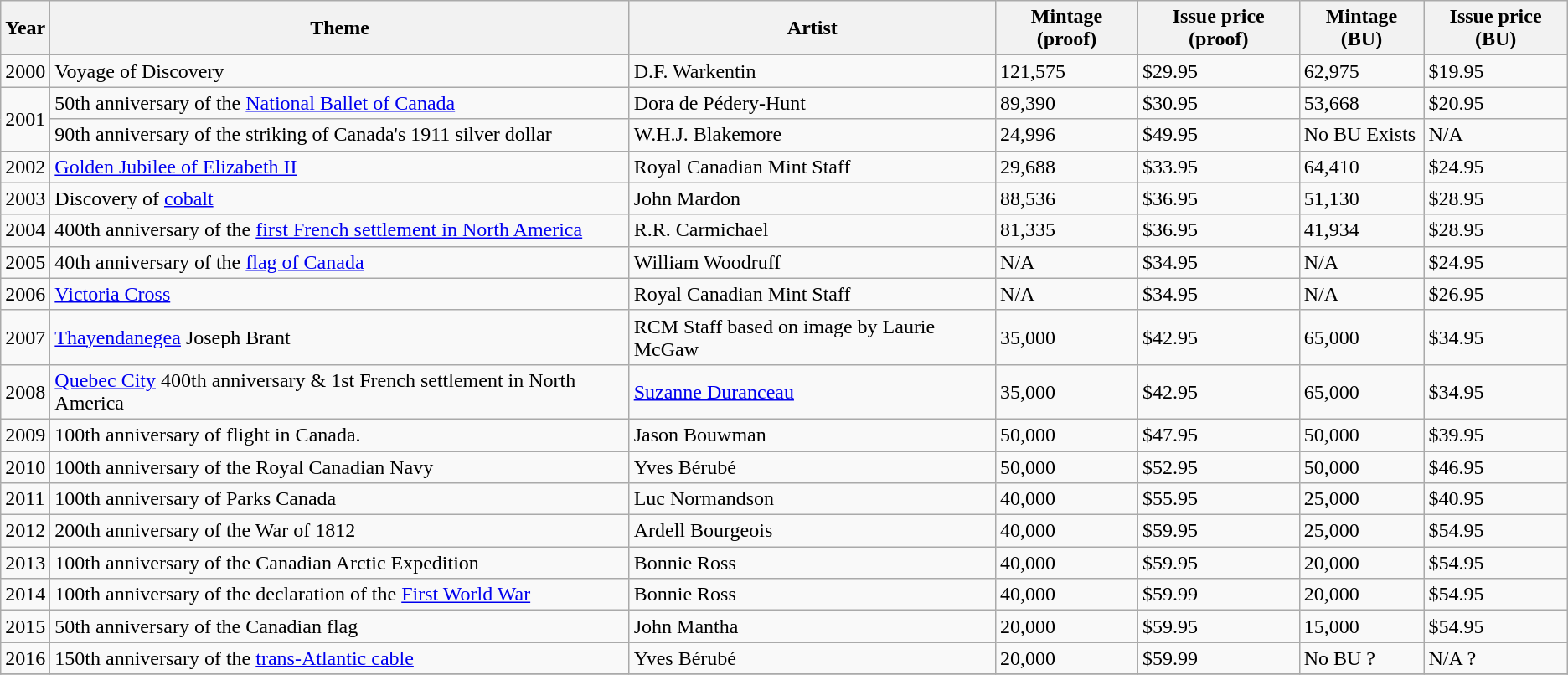<table class="wikitable">
<tr>
<th>Year</th>
<th>Theme</th>
<th>Artist</th>
<th>Mintage (proof)</th>
<th>Issue price (proof)</th>
<th>Mintage (BU)</th>
<th>Issue price (BU)</th>
</tr>
<tr>
<td>2000</td>
<td>Voyage of Discovery</td>
<td>D.F. Warkentin</td>
<td>121,575</td>
<td>$29.95</td>
<td>62,975</td>
<td>$19.95</td>
</tr>
<tr>
<td rowspan="2">2001</td>
<td>50th anniversary of the <a href='#'>National Ballet of Canada</a></td>
<td>Dora de Pédery-Hunt</td>
<td>89,390</td>
<td>$30.95</td>
<td>53,668</td>
<td>$20.95</td>
</tr>
<tr>
<td>90th anniversary of the striking of Canada's 1911 silver dollar</td>
<td>W.H.J. Blakemore</td>
<td>24,996</td>
<td>$49.95</td>
<td>No BU Exists</td>
<td>N/A</td>
</tr>
<tr>
<td>2002</td>
<td><a href='#'>Golden Jubilee of Elizabeth II</a></td>
<td>Royal Canadian Mint Staff</td>
<td>29,688</td>
<td>$33.95</td>
<td>64,410</td>
<td>$24.95</td>
</tr>
<tr>
<td>2003</td>
<td>Discovery of <a href='#'>cobalt</a></td>
<td>John Mardon</td>
<td>88,536</td>
<td>$36.95</td>
<td>51,130</td>
<td>$28.95</td>
</tr>
<tr>
<td>2004</td>
<td>400th anniversary of the <a href='#'>first French settlement in North America</a></td>
<td>R.R. Carmichael</td>
<td>81,335</td>
<td>$36.95</td>
<td>41,934</td>
<td>$28.95</td>
</tr>
<tr>
<td>2005</td>
<td>40th anniversary of the <a href='#'>flag of Canada</a></td>
<td>William Woodruff</td>
<td>N/A</td>
<td>$34.95</td>
<td>N/A</td>
<td>$24.95</td>
</tr>
<tr>
<td>2006</td>
<td><a href='#'>Victoria Cross</a></td>
<td>Royal Canadian Mint Staff</td>
<td>N/A</td>
<td>$34.95</td>
<td>N/A</td>
<td>$26.95</td>
</tr>
<tr>
<td>2007</td>
<td><a href='#'>Thayendanegea</a> Joseph Brant</td>
<td>RCM Staff based on image by Laurie McGaw</td>
<td>35,000</td>
<td>$42.95</td>
<td>65,000</td>
<td>$34.95</td>
</tr>
<tr>
<td>2008</td>
<td><a href='#'>Quebec City</a> 400th anniversary & 1st French settlement in North America</td>
<td><a href='#'>Suzanne Duranceau</a></td>
<td>35,000</td>
<td>$42.95</td>
<td>65,000</td>
<td>$34.95</td>
</tr>
<tr>
<td>2009</td>
<td>100th anniversary of flight in Canada.</td>
<td>Jason Bouwman</td>
<td>50,000</td>
<td>$47.95</td>
<td>50,000</td>
<td>$39.95</td>
</tr>
<tr>
<td>2010</td>
<td>100th anniversary of the Royal Canadian Navy</td>
<td>Yves Bérubé</td>
<td>50,000</td>
<td>$52.95</td>
<td>50,000</td>
<td>$46.95</td>
</tr>
<tr |}>
<td>2011</td>
<td>100th anniversary of Parks Canada</td>
<td>Luc Normandson</td>
<td>40,000</td>
<td>$55.95</td>
<td>25,000</td>
<td>$40.95</td>
</tr>
<tr |}>
<td>2012</td>
<td>200th anniversary of the War of 1812</td>
<td>Ardell Bourgeois</td>
<td>40,000</td>
<td>$59.95</td>
<td>25,000</td>
<td>$54.95</td>
</tr>
<tr>
<td>2013</td>
<td>100th anniversary of the Canadian Arctic Expedition</td>
<td>Bonnie Ross</td>
<td>40,000</td>
<td>$59.95</td>
<td>20,000</td>
<td>$54.95</td>
</tr>
<tr>
<td>2014</td>
<td>100th anniversary of the declaration of the <a href='#'>First World War</a></td>
<td>Bonnie Ross</td>
<td>40,000</td>
<td>$59.99</td>
<td>20,000</td>
<td>$54.95</td>
</tr>
<tr>
<td>2015</td>
<td>50th anniversary of the Canadian flag</td>
<td>John Mantha</td>
<td>20,000</td>
<td>$59.95</td>
<td>15,000</td>
<td>$54.95</td>
</tr>
<tr>
<td>2016</td>
<td>150th anniversary of the <a href='#'>trans-Atlantic cable</a></td>
<td>Yves Bérubé</td>
<td>20,000</td>
<td>$59.99</td>
<td>No BU ?</td>
<td>N/A ?</td>
</tr>
<tr>
</tr>
</table>
